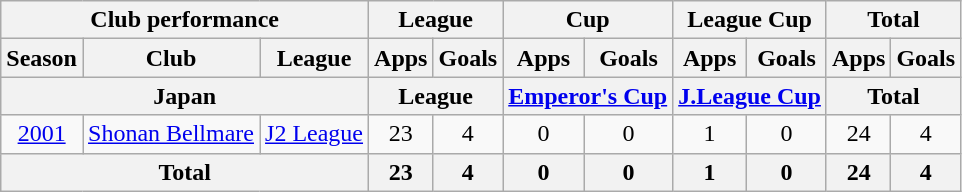<table class="wikitable" style="text-align:center;">
<tr>
<th colspan=3>Club performance</th>
<th colspan=2>League</th>
<th colspan=2>Cup</th>
<th colspan=2>League Cup</th>
<th colspan=2>Total</th>
</tr>
<tr>
<th>Season</th>
<th>Club</th>
<th>League</th>
<th>Apps</th>
<th>Goals</th>
<th>Apps</th>
<th>Goals</th>
<th>Apps</th>
<th>Goals</th>
<th>Apps</th>
<th>Goals</th>
</tr>
<tr>
<th colspan=3>Japan</th>
<th colspan=2>League</th>
<th colspan=2><a href='#'>Emperor's Cup</a></th>
<th colspan=2><a href='#'>J.League Cup</a></th>
<th colspan=2>Total</th>
</tr>
<tr>
<td><a href='#'>2001</a></td>
<td><a href='#'>Shonan Bellmare</a></td>
<td><a href='#'>J2 League</a></td>
<td>23</td>
<td>4</td>
<td>0</td>
<td>0</td>
<td>1</td>
<td>0</td>
<td>24</td>
<td>4</td>
</tr>
<tr>
<th colspan=3>Total</th>
<th>23</th>
<th>4</th>
<th>0</th>
<th>0</th>
<th>1</th>
<th>0</th>
<th>24</th>
<th>4</th>
</tr>
</table>
